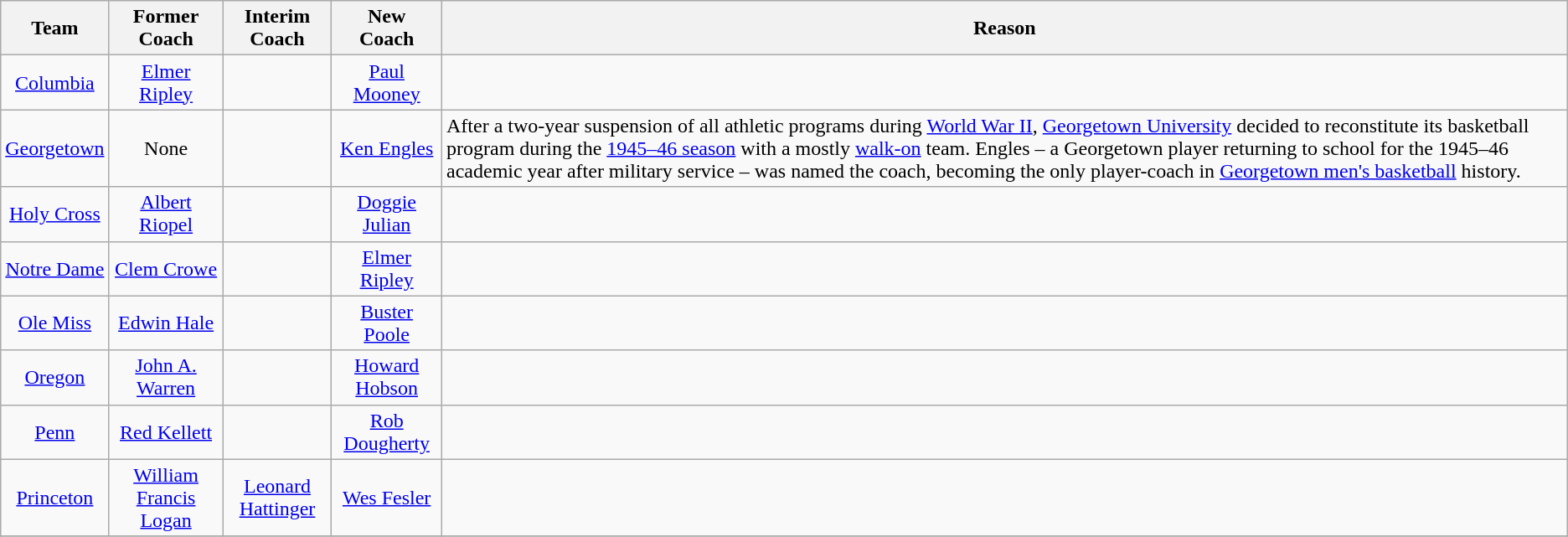<table class="wikitable" style="text-align:center;">
<tr>
<th>Team</th>
<th>Former<br>Coach</th>
<th>Interim<br>Coach</th>
<th>New<br>Coach</th>
<th>Reason</th>
</tr>
<tr>
<td><a href='#'>Columbia</a></td>
<td><a href='#'>Elmer Ripley</a></td>
<td></td>
<td><a href='#'>Paul Mooney</a></td>
<td></td>
</tr>
<tr>
<td><a href='#'>Georgetown</a></td>
<td>None</td>
<td></td>
<td><a href='#'>Ken Engles</a></td>
<td align=left>After a two-year suspension of all athletic programs during <a href='#'>World War II</a>, <a href='#'>Georgetown University</a> decided to reconstitute its basketball program during the <a href='#'>1945–46 season</a> with a mostly <a href='#'>walk-on</a> team. Engles – a Georgetown player returning to school for the 1945–46 academic year after military service – was named the coach, becoming the only player-coach in <a href='#'>Georgetown men's basketball</a> history.</td>
</tr>
<tr>
<td><a href='#'>Holy Cross</a></td>
<td><a href='#'>Albert Riopel</a></td>
<td></td>
<td><a href='#'>Doggie Julian</a></td>
<td></td>
</tr>
<tr>
<td><a href='#'>Notre Dame</a></td>
<td><a href='#'>Clem Crowe</a></td>
<td></td>
<td><a href='#'>Elmer Ripley</a></td>
<td></td>
</tr>
<tr>
<td><a href='#'>Ole Miss</a></td>
<td><a href='#'>Edwin Hale</a></td>
<td></td>
<td><a href='#'>Buster Poole</a></td>
<td></td>
</tr>
<tr>
<td><a href='#'>Oregon</a></td>
<td><a href='#'>John A. Warren</a></td>
<td></td>
<td><a href='#'>Howard Hobson</a></td>
<td></td>
</tr>
<tr>
<td><a href='#'>Penn</a></td>
<td><a href='#'>Red Kellett</a></td>
<td></td>
<td><a href='#'>Rob Dougherty</a></td>
<td></td>
</tr>
<tr>
<td><a href='#'>Princeton</a></td>
<td><a href='#'>William Francis Logan</a></td>
<td><a href='#'>Leonard Hattinger</a></td>
<td><a href='#'>Wes Fesler</a></td>
<td></td>
</tr>
<tr>
</tr>
</table>
